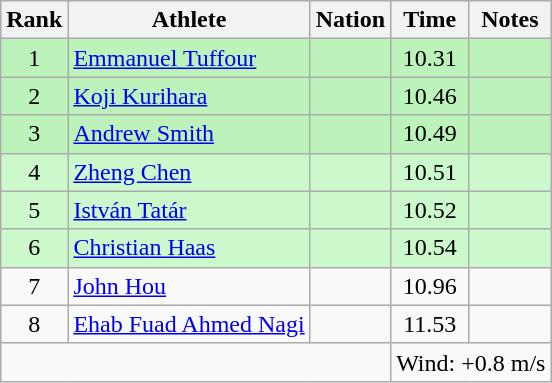<table class="wikitable sortable" style="text-align:center">
<tr>
<th>Rank</th>
<th>Athlete</th>
<th>Nation</th>
<th>Time</th>
<th>Notes</th>
</tr>
<tr style="background:#bbf3bb;">
<td>1</td>
<td align=left><a href='#'>Emmanuel Tuffour</a></td>
<td align=left></td>
<td>10.31</td>
<td></td>
</tr>
<tr style="background:#bbf3bb;">
<td>2</td>
<td align=left><a href='#'>Koji Kurihara</a></td>
<td align=left></td>
<td>10.46</td>
<td></td>
</tr>
<tr style="background:#bbf3bb;">
<td>3</td>
<td align=left><a href='#'>Andrew Smith</a></td>
<td align=left></td>
<td>10.49</td>
<td></td>
</tr>
<tr style="background:#ccf9cc;">
<td>4</td>
<td align=left><a href='#'>Zheng Chen</a></td>
<td align=left></td>
<td>10.51</td>
<td></td>
</tr>
<tr style="background:#ccf9cc;">
<td>5</td>
<td align=left><a href='#'>István Tatár</a></td>
<td align=left></td>
<td>10.52</td>
<td></td>
</tr>
<tr style="background:#ccf9cc;">
<td>6</td>
<td align=left><a href='#'>Christian Haas</a></td>
<td align=left></td>
<td>10.54</td>
<td></td>
</tr>
<tr>
<td>7</td>
<td align=left><a href='#'>John Hou</a></td>
<td align=left></td>
<td>10.96</td>
<td></td>
</tr>
<tr>
<td>8</td>
<td align=left><a href='#'>Ehab Fuad Ahmed Nagi</a></td>
<td align=left></td>
<td>11.53</td>
<td></td>
</tr>
<tr class="sortbottom">
<td colspan=3></td>
<td colspan="3" style="text-align:left;">Wind: +0.8 m/s</td>
</tr>
</table>
